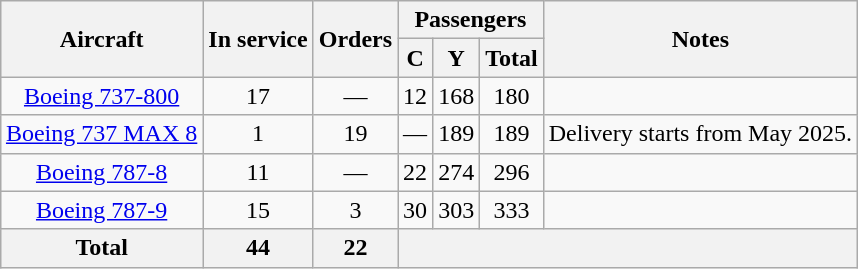<table class="wikitable" style="margin:1em auto; text-align:center;">
<tr>
<th rowspan="2">Aircraft</th>
<th rowspan="2">In service</th>
<th rowspan="2">Orders</th>
<th colspan="3">Passengers</th>
<th rowspan="2">Notes</th>
</tr>
<tr>
<th><abbr>C</abbr></th>
<th><abbr>Y</abbr></th>
<th>Total</th>
</tr>
<tr>
<td><a href='#'>Boeing 737-800</a></td>
<td>17</td>
<td>—</td>
<td>12</td>
<td>168</td>
<td>180</td>
<td></td>
</tr>
<tr>
<td><a href='#'>Boeing 737 MAX 8</a></td>
<td>1</td>
<td>19</td>
<td>—</td>
<td>189</td>
<td>189</td>
<td>Delivery starts from May 2025.</td>
</tr>
<tr>
<td><a href='#'>Boeing 787-8</a></td>
<td>11</td>
<td>—</td>
<td>22</td>
<td>274</td>
<td>296</td>
<td></td>
</tr>
<tr>
<td><a href='#'>Boeing 787-9</a></td>
<td>15</td>
<td>3</td>
<td>30</td>
<td>303</td>
<td>333</td>
<td></td>
</tr>
<tr>
<th>Total</th>
<th>44</th>
<th>22</th>
<th colspan="4" class=></th>
</tr>
</table>
